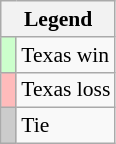<table class="wikitable" style="font-size:90%">
<tr>
<th colspan="2">Legend</th>
</tr>
<tr>
<td bgcolor="#ccffcc"> </td>
<td>Texas win</td>
</tr>
<tr>
<td bgcolor="#ffbbbb"> </td>
<td>Texas loss</td>
</tr>
<tr>
<td bgcolor="#cccccc"> </td>
<td>Tie</td>
</tr>
</table>
